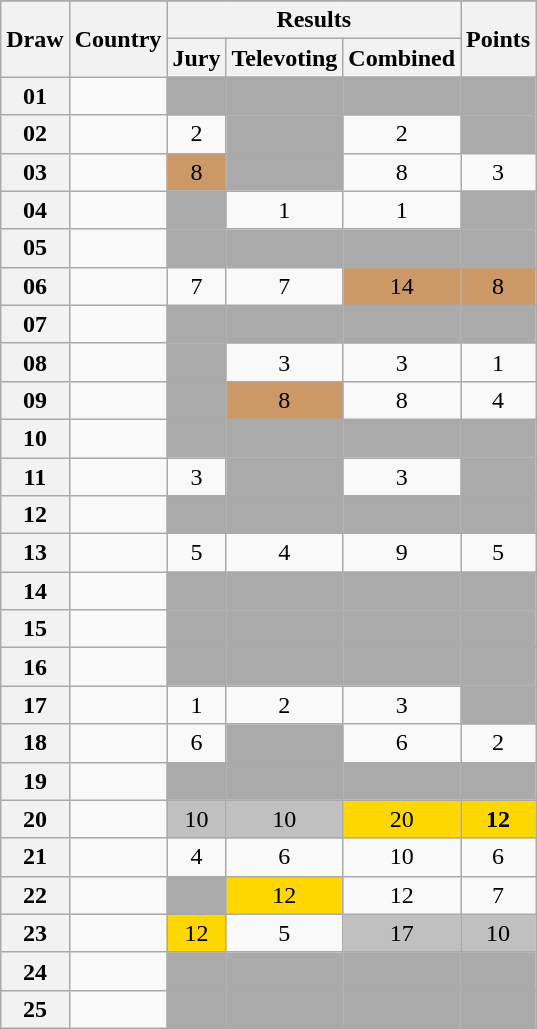<table class="sortable wikitable collapsible plainrowheaders" style="text-align:center;">
<tr>
</tr>
<tr>
<th scope="col" rowspan="2">Draw</th>
<th scope="col" rowspan="2">Country</th>
<th scope="col" colspan="3">Results</th>
<th scope="col" rowspan="2">Points</th>
</tr>
<tr>
<th scope="col">Jury</th>
<th scope="col">Televoting</th>
<th scope="col">Combined</th>
</tr>
<tr>
<th scope="row" style="text-align:center;">01</th>
<td style="text-align:left;"></td>
<td style="background:#AAAAAA;"></td>
<td style="background:#AAAAAA;"></td>
<td style="background:#AAAAAA;"></td>
<td style="background:#AAAAAA;"></td>
</tr>
<tr>
<th scope="row" style="text-align:center;">02</th>
<td style="text-align:left;"></td>
<td>2</td>
<td style="background:#AAAAAA;"></td>
<td>2</td>
<td style="background:#AAAAAA;"></td>
</tr>
<tr>
<th scope="row" style="text-align:center;">03</th>
<td style="text-align:left;"></td>
<td style="background:#CC9966;">8</td>
<td style="background:#AAAAAA;"></td>
<td>8</td>
<td>3</td>
</tr>
<tr>
<th scope="row" style="text-align:center;">04</th>
<td style="text-align:left;"></td>
<td style="background:#AAAAAA;"></td>
<td>1</td>
<td>1</td>
<td style="background:#AAAAAA;"></td>
</tr>
<tr>
<th scope="row" style="text-align:center;">05</th>
<td style="text-align:left;"></td>
<td style="background:#AAAAAA;"></td>
<td style="background:#AAAAAA;"></td>
<td style="background:#AAAAAA;"></td>
<td style="background:#AAAAAA;"></td>
</tr>
<tr>
<th scope="row" style="text-align:center;">06</th>
<td style="text-align:left;"></td>
<td>7</td>
<td>7</td>
<td style="background:#CC9966;">14</td>
<td style="background:#CC9966;">8</td>
</tr>
<tr>
<th scope="row" style="text-align:center;">07</th>
<td style="text-align:left;"></td>
<td style="background:#AAAAAA;"></td>
<td style="background:#AAAAAA;"></td>
<td style="background:#AAAAAA;"></td>
<td style="background:#AAAAAA;"></td>
</tr>
<tr>
<th scope="row" style="text-align:center;">08</th>
<td style="text-align:left;"></td>
<td style="background:#AAAAAA;"></td>
<td>3</td>
<td>3</td>
<td>1</td>
</tr>
<tr>
<th scope="row" style="text-align:center;">09</th>
<td style="text-align:left;"></td>
<td style="background:#AAAAAA;"></td>
<td style="background:#CC9966;">8</td>
<td>8</td>
<td>4</td>
</tr>
<tr>
<th scope="row" style="text-align:center;">10</th>
<td style="text-align:left;"></td>
<td style="background:#AAAAAA;"></td>
<td style="background:#AAAAAA;"></td>
<td style="background:#AAAAAA;"></td>
<td style="background:#AAAAAA;"></td>
</tr>
<tr>
<th scope="row" style="text-align:center;">11</th>
<td style="text-align:left;"></td>
<td>3</td>
<td style="background:#AAAAAA;"></td>
<td>3</td>
<td style="background:#AAAAAA;"></td>
</tr>
<tr>
<th scope="row" style="text-align:center;">12</th>
<td style="text-align:left;"></td>
<td style="background:#AAAAAA;"></td>
<td style="background:#AAAAAA;"></td>
<td style="background:#AAAAAA;"></td>
<td style="background:#AAAAAA;"></td>
</tr>
<tr>
<th scope="row" style="text-align:center;">13</th>
<td style="text-align:left;"></td>
<td>5</td>
<td>4</td>
<td>9</td>
<td>5</td>
</tr>
<tr>
<th scope="row" style="text-align:center;">14</th>
<td style="text-align:left;"></td>
<td style="background:#AAAAAA;"></td>
<td style="background:#AAAAAA;"></td>
<td style="background:#AAAAAA;"></td>
<td style="background:#AAAAAA;"></td>
</tr>
<tr>
<th scope="row" style="text-align:center;">15</th>
<td style="text-align:left;"></td>
<td style="background:#AAAAAA;"></td>
<td style="background:#AAAAAA;"></td>
<td style="background:#AAAAAA;"></td>
<td style="background:#AAAAAA;"></td>
</tr>
<tr>
<th scope="row" style="text-align:center;">16</th>
<td style="text-align:left;"></td>
<td style="background:#AAAAAA;"></td>
<td style="background:#AAAAAA;"></td>
<td style="background:#AAAAAA;"></td>
<td style="background:#AAAAAA;"></td>
</tr>
<tr>
<th scope="row" style="text-align:center;">17</th>
<td style="text-align:left;"></td>
<td>1</td>
<td>2</td>
<td>3</td>
<td style="background:#AAAAAA;"></td>
</tr>
<tr>
<th scope="row" style="text-align:center;">18</th>
<td style="text-align:left;"></td>
<td>6</td>
<td style="background:#AAAAAA;"></td>
<td>6</td>
<td>2</td>
</tr>
<tr>
<th scope="row" style="text-align:center;">19</th>
<td style="text-align:left;"></td>
<td style="background:#AAAAAA;"></td>
<td style="background:#AAAAAA;"></td>
<td style="background:#AAAAAA;"></td>
<td style="background:#AAAAAA;"></td>
</tr>
<tr>
<th scope="row" style="text-align:center;">20</th>
<td style="text-align:left;"></td>
<td style="background:silver;">10</td>
<td style="background:silver;">10</td>
<td style="background:gold;">20</td>
<td style="background:gold;"><strong>12</strong></td>
</tr>
<tr>
<th scope="row" style="text-align:center;">21</th>
<td style="text-align:left;"></td>
<td>4</td>
<td>6</td>
<td>10</td>
<td>6</td>
</tr>
<tr>
<th scope="row" style="text-align:center;">22</th>
<td style="text-align:left;"></td>
<td style="background:#AAAAAA;"></td>
<td style="background:gold;">12</td>
<td>12</td>
<td>7</td>
</tr>
<tr>
<th scope="row" style="text-align:center;">23</th>
<td style="text-align:left;"></td>
<td style="background:gold;">12</td>
<td>5</td>
<td style="background:silver;">17</td>
<td style="background:silver;">10</td>
</tr>
<tr>
<th scope="row" style="text-align:center;">24</th>
<td style="text-align:left;"></td>
<td style="background:#AAAAAA;"></td>
<td style="background:#AAAAAA;"></td>
<td style="background:#AAAAAA;"></td>
<td style="background:#AAAAAA;"></td>
</tr>
<tr class="sortbottom">
<th scope="row" style="text-align:center;">25</th>
<td style="text-align:left;"></td>
<td style="background:#AAAAAA;"></td>
<td style="background:#AAAAAA;"></td>
<td style="background:#AAAAAA;"></td>
<td style="background:#AAAAAA;"></td>
</tr>
</table>
